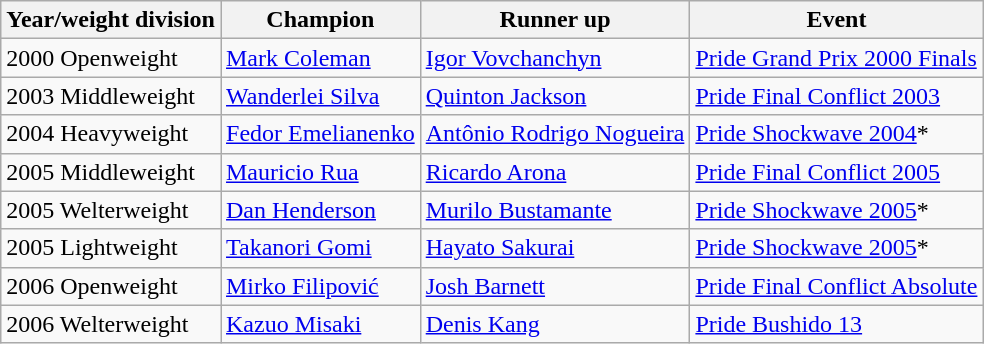<table class="wikitable">
<tr>
<th>Year/weight division</th>
<th>Champion</th>
<th>Runner up</th>
<th>Event</th>
</tr>
<tr>
<td>2000 Openweight</td>
<td> <a href='#'>Mark Coleman</a></td>
<td> <a href='#'>Igor Vovchanchyn</a></td>
<td><a href='#'>Pride Grand Prix 2000 Finals</a></td>
</tr>
<tr>
<td>2003 Middleweight</td>
<td> <a href='#'>Wanderlei Silva</a></td>
<td> <a href='#'>Quinton Jackson</a></td>
<td><a href='#'>Pride Final Conflict 2003</a></td>
</tr>
<tr>
<td>2004 Heavyweight</td>
<td> <a href='#'>Fedor Emelianenko</a></td>
<td> <a href='#'>Antônio Rodrigo Nogueira</a></td>
<td><a href='#'>Pride Shockwave 2004</a>*</td>
</tr>
<tr>
<td>2005 Middleweight</td>
<td> <a href='#'>Mauricio Rua</a></td>
<td> <a href='#'>Ricardo Arona</a></td>
<td><a href='#'>Pride Final Conflict 2005</a></td>
</tr>
<tr>
<td>2005 Welterweight</td>
<td> <a href='#'>Dan Henderson</a></td>
<td> <a href='#'>Murilo Bustamante</a></td>
<td><a href='#'>Pride Shockwave 2005</a>*</td>
</tr>
<tr>
<td>2005 Lightweight</td>
<td> <a href='#'>Takanori Gomi</a></td>
<td> <a href='#'>Hayato Sakurai</a></td>
<td><a href='#'>Pride Shockwave 2005</a>*</td>
</tr>
<tr>
<td>2006 Openweight</td>
<td> <a href='#'>Mirko Filipović</a></td>
<td> <a href='#'>Josh Barnett</a></td>
<td><a href='#'>Pride Final Conflict Absolute</a></td>
</tr>
<tr>
<td>2006 Welterweight</td>
<td> <a href='#'>Kazuo Misaki</a></td>
<td> <a href='#'>Denis Kang</a></td>
<td><a href='#'>Pride Bushido 13</a></td>
</tr>
</table>
